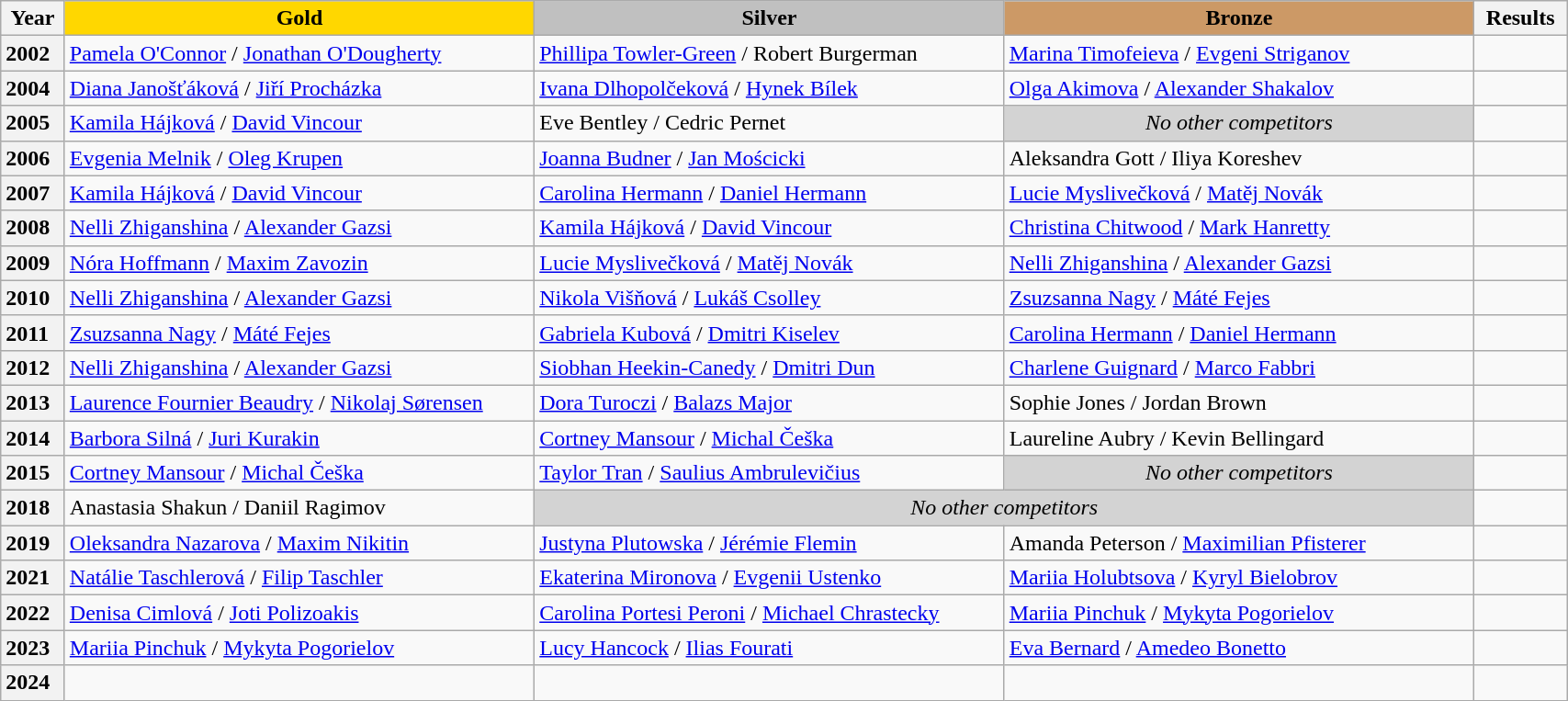<table class="wikitable unsortable" style="text-align:left; width:90%;">
<tr>
<th scope="col" style="text-align:center">Year</th>
<td scope="col" style="text-align:center; width:30%; background:gold"><strong>Gold</strong></td>
<td scope="col" style="text-align:center; width:30%; background:silver"><strong>Silver</strong></td>
<td scope="col" style="text-align:center; width:30%; background:#c96"><strong>Bronze</strong></td>
<th scope="col" style="text-align:center">Results</th>
</tr>
<tr>
<th scope="row" style="text-align:left">2002</th>
<td> <a href='#'>Pamela O'Connor</a> / <a href='#'>Jonathan O'Dougherty</a></td>
<td> <a href='#'>Phillipa Towler-Green</a> / Robert Burgerman</td>
<td> <a href='#'>Marina Timofeieva</a> / <a href='#'>Evgeni Striganov</a></td>
<td></td>
</tr>
<tr>
<th scope="row" style="text-align:left">2004</th>
<td> <a href='#'>Diana Janošťáková</a> / <a href='#'>Jiří Procházka</a></td>
<td> <a href='#'>Ivana Dlhopolčeková</a> / <a href='#'>Hynek Bílek</a></td>
<td> <a href='#'>Olga Akimova</a> / <a href='#'>Alexander Shakalov</a></td>
<td></td>
</tr>
<tr>
<th scope="row" style="text-align:left">2005</th>
<td> <a href='#'>Kamila Hájková</a> / <a href='#'>David Vincour</a></td>
<td> Eve Bentley / Cedric Pernet</td>
<td align="center" bgcolor="lightgray"><em>No other competitors</em></td>
<td></td>
</tr>
<tr>
<th scope="row" style="text-align:left">2006</th>
<td> <a href='#'>Evgenia Melnik</a> / <a href='#'>Oleg Krupen</a></td>
<td> <a href='#'>Joanna Budner</a> / <a href='#'>Jan Mościcki</a></td>
<td> Aleksandra Gott / Iliya Koreshev</td>
<td></td>
</tr>
<tr>
<th scope="row" style="text-align:left">2007</th>
<td> <a href='#'>Kamila Hájková</a> / <a href='#'>David Vincour</a></td>
<td> <a href='#'>Carolina Hermann</a> / <a href='#'>Daniel Hermann</a></td>
<td> <a href='#'>Lucie Myslivečková</a> / <a href='#'>Matěj Novák</a></td>
<td></td>
</tr>
<tr>
<th scope="row" style="text-align:left">2008</th>
<td> <a href='#'>Nelli Zhiganshina</a> / <a href='#'>Alexander Gazsi</a></td>
<td> <a href='#'>Kamila Hájková</a> / <a href='#'>David Vincour</a></td>
<td> <a href='#'>Christina Chitwood</a> / <a href='#'>Mark Hanretty</a></td>
<td></td>
</tr>
<tr>
<th scope="row" style="text-align:left">2009</th>
<td> <a href='#'>Nóra Hoffmann</a> / <a href='#'>Maxim Zavozin</a></td>
<td> <a href='#'>Lucie Myslivečková</a> / <a href='#'>Matěj Novák</a></td>
<td> <a href='#'>Nelli Zhiganshina</a> / <a href='#'>Alexander Gazsi</a></td>
<td></td>
</tr>
<tr>
<th scope="row" style="text-align:left">2010</th>
<td> <a href='#'>Nelli Zhiganshina</a> / <a href='#'>Alexander Gazsi</a></td>
<td> <a href='#'>Nikola Višňová</a> / <a href='#'>Lukáš Csolley</a></td>
<td> <a href='#'>Zsuzsanna Nagy</a> / <a href='#'>Máté Fejes</a></td>
<td></td>
</tr>
<tr>
<th scope="row" style="text-align:left">2011</th>
<td> <a href='#'>Zsuzsanna Nagy</a> / <a href='#'>Máté Fejes</a></td>
<td> <a href='#'>Gabriela Kubová</a> / <a href='#'>Dmitri Kiselev</a></td>
<td> <a href='#'>Carolina Hermann</a> / <a href='#'>Daniel Hermann</a></td>
<td></td>
</tr>
<tr>
<th scope="row" style="text-align:left">2012</th>
<td> <a href='#'>Nelli Zhiganshina</a> / <a href='#'>Alexander Gazsi</a></td>
<td> <a href='#'>Siobhan Heekin-Canedy</a> / <a href='#'>Dmitri Dun</a></td>
<td> <a href='#'>Charlene Guignard</a> / <a href='#'>Marco Fabbri</a></td>
<td></td>
</tr>
<tr>
<th scope="row" style="text-align:left">2013</th>
<td> <a href='#'>Laurence Fournier Beaudry</a> / <a href='#'>Nikolaj Sørensen</a></td>
<td> <a href='#'>Dora Turoczi</a> / <a href='#'>Balazs Major</a></td>
<td> Sophie Jones / Jordan Brown</td>
<td></td>
</tr>
<tr>
<th scope="row" style="text-align:left">2014</th>
<td> <a href='#'>Barbora Silná</a> / <a href='#'>Juri Kurakin</a></td>
<td> <a href='#'>Cortney Mansour</a> / <a href='#'>Michal Češka</a></td>
<td> Laureline Aubry / Kevin Bellingard</td>
<td></td>
</tr>
<tr>
<th scope="row" style="text-align:left">2015</th>
<td> <a href='#'>Cortney Mansour</a> / <a href='#'>Michal Češka</a></td>
<td> <a href='#'>Taylor Tran</a> / <a href='#'>Saulius Ambrulevičius</a></td>
<td align="center" bgcolor="lightgray"><em>No other competitors</em></td>
<td></td>
</tr>
<tr>
<th scope="row" style="text-align:left">2018</th>
<td> Anastasia Shakun / Daniil Ragimov</td>
<td colspan="2" align="center" bgcolor="lightgray"><em>No other competitors</em></td>
<td></td>
</tr>
<tr>
<th scope="row" style="text-align:left">2019</th>
<td> <a href='#'>Oleksandra Nazarova</a> / <a href='#'>Maxim Nikitin</a></td>
<td> <a href='#'>Justyna Plutowska</a> / <a href='#'>Jérémie Flemin</a></td>
<td> Amanda Peterson / <a href='#'>Maximilian Pfisterer</a></td>
<td></td>
</tr>
<tr>
<th scope="row" style="text-align:left">2021</th>
<td> <a href='#'>Natálie Taschlerová</a> / <a href='#'>Filip Taschler</a></td>
<td> <a href='#'>Ekaterina Mironova</a> / <a href='#'>Evgenii Ustenko</a></td>
<td> <a href='#'>Mariia Holubtsova</a> / <a href='#'>Kyryl Bielobrov</a></td>
<td></td>
</tr>
<tr>
<th scope="row" style="text-align:left">2022</th>
<td> <a href='#'>Denisa Cimlová</a> / <a href='#'>Joti Polizoakis</a></td>
<td> <a href='#'>Carolina Portesi Peroni</a> / <a href='#'>Michael Chrastecky</a></td>
<td> <a href='#'>Mariia Pinchuk</a> / <a href='#'>Mykyta Pogorielov</a></td>
<td></td>
</tr>
<tr>
<th scope="row" style="text-align:left">2023</th>
<td> <a href='#'>Mariia Pinchuk</a> / <a href='#'>Mykyta Pogorielov</a></td>
<td> <a href='#'>Lucy Hancock</a> / <a href='#'>Ilias Fourati</a></td>
<td> <a href='#'>Eva Bernard</a> / <a href='#'>Amedeo Bonetto</a></td>
<td></td>
</tr>
<tr>
<th scope="row" style="text-align:left">2024</th>
<td></td>
<td></td>
<td></td>
<td></td>
</tr>
</table>
